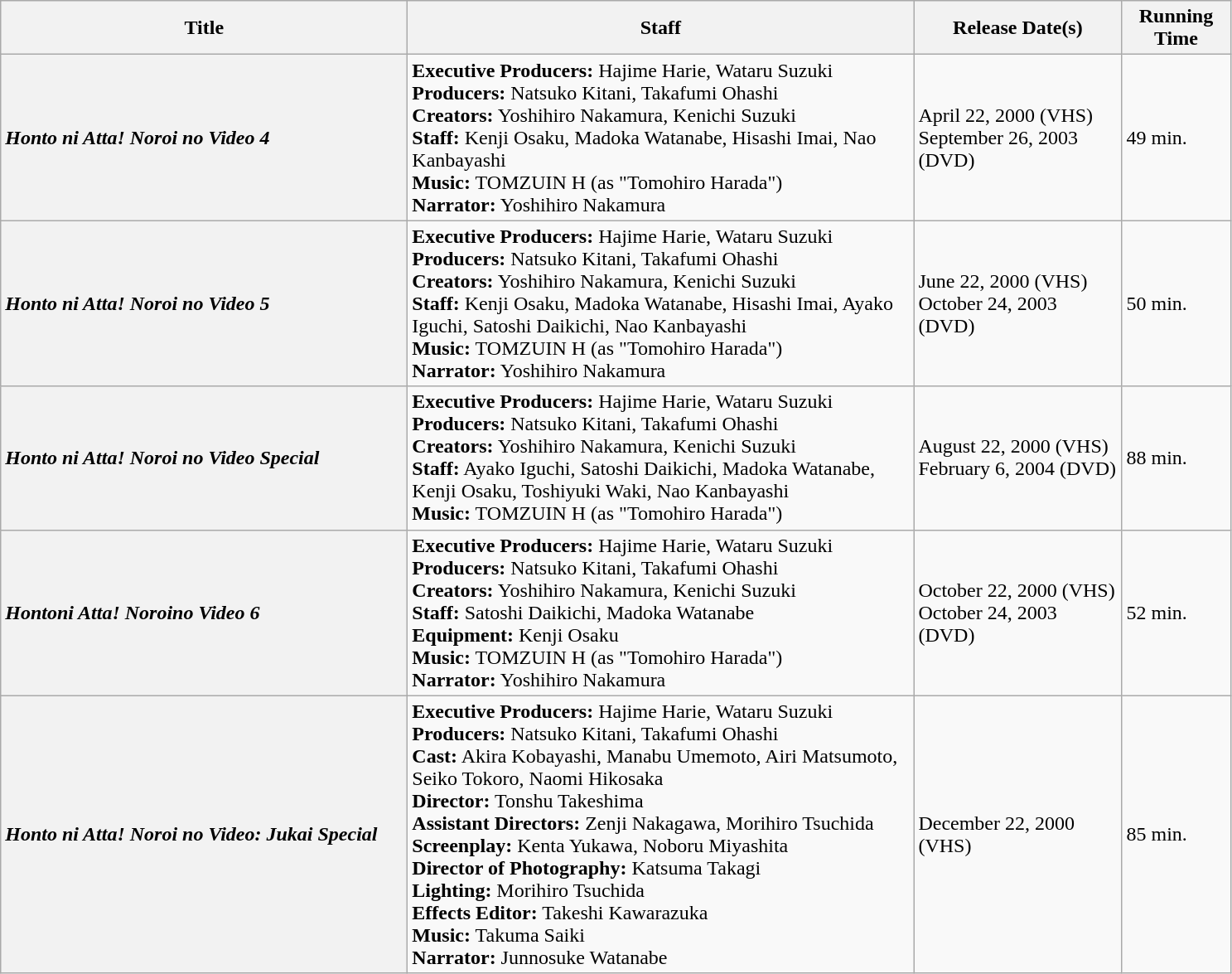<table class="wikitable mw-collapsible mw-collapsed">
<tr>
<th style=width:20.0em>Title</th>
<th style="width:25.0em">Staff</th>
<th style="width:10.0em">Release Date(s)</th>
<th style="width:5.0em">Running Time</th>
</tr>
<tr>
<th style="text-align:left"><em>Honto ni Atta! Noroi no Video 4</em></th>
<td><strong>Executive Producers:</strong> Hajime Harie, Wataru Suzuki<br><strong>Producers:</strong> Natsuko Kitani, Takafumi Ohashi<br><strong>Creators:</strong> Yoshihiro Nakamura, Kenichi Suzuki<br><strong>Staff:</strong> Kenji Osaku, Madoka Watanabe, Hisashi Imai, Nao Kanbayashi<br><strong>Music:</strong> TOMZUIN H (as "Tomohiro Harada")<br><strong>Narrator:</strong> Yoshihiro Nakamura</td>
<td>April 22, 2000 (VHS)<br>September 26, 2003 (DVD)</td>
<td>49 min.</td>
</tr>
<tr>
<th style="text-align:left"><em>Honto ni Atta! Noroi no Video 5</em></th>
<td><strong>Executive Producers:</strong> Hajime Harie, Wataru Suzuki<br><strong>Producers:</strong> Natsuko Kitani, Takafumi Ohashi<br><strong>Creators:</strong> Yoshihiro Nakamura, Kenichi Suzuki<br><strong>Staff:</strong> Kenji Osaku, Madoka Watanabe, Hisashi Imai, Ayako Iguchi, Satoshi Daikichi, Nao Kanbayashi<br><strong>Music:</strong> TOMZUIN H (as "Tomohiro Harada")<br><strong>Narrator:</strong> Yoshihiro Nakamura</td>
<td>June 22, 2000 (VHS)<br>October 24, 2003 (DVD)</td>
<td>50 min.</td>
</tr>
<tr>
<th style="text-align:left"><em>Honto ni Atta! Noroi no Video Special</em></th>
<td><strong>Executive Producers:</strong> Hajime Harie, Wataru Suzuki<br><strong>Producers:</strong> Natsuko Kitani, Takafumi Ohashi<br><strong>Creators:</strong> Yoshihiro Nakamura, Kenichi Suzuki<br><strong>Staff:</strong> Ayako Iguchi, Satoshi Daikichi, Madoka Watanabe, Kenji Osaku, Toshiyuki Waki, Nao Kanbayashi<br><strong>Music:</strong> TOMZUIN H (as "Tomohiro Harada")</td>
<td>August 22, 2000 (VHS)<br>February 6, 2004 (DVD)</td>
<td>88 min.</td>
</tr>
<tr>
<th style="text-align:left"><em>Hontoni Atta! Noroino Video 6</em></th>
<td><strong>Executive Producers:</strong> Hajime Harie, Wataru Suzuki<br><strong>Producers:</strong> Natsuko Kitani, Takafumi Ohashi<br><strong>Creators:</strong> Yoshihiro Nakamura, Kenichi Suzuki<br><strong>Staff:</strong> Satoshi Daikichi, Madoka Watanabe<br><strong>Equipment:</strong> Kenji Osaku<br><strong>Music:</strong> TOMZUIN H (as "Tomohiro Harada")<br><strong>Narrator:</strong> Yoshihiro Nakamura</td>
<td>October 22, 2000 (VHS)<br>October 24, 2003 (DVD)</td>
<td>52 min.</td>
</tr>
<tr>
<th style="text-align:left"><em>Honto ni Atta! Noroi no Video: Jukai Special</em> </th>
<td><strong>Executive Producers:</strong> Hajime Harie, Wataru Suzuki<br><strong>Producers:</strong> Natsuko Kitani, Takafumi Ohashi<br><strong>Cast:</strong> Akira Kobayashi, Manabu Umemoto, Airi Matsumoto, Seiko Tokoro, Naomi Hikosaka<br><strong>Director:</strong> Tonshu Takeshima<br><strong>Assistant Directors:</strong> Zenji Nakagawa, Morihiro Tsuchida<br><strong>Screenplay:</strong> Kenta Yukawa, Noboru Miyashita<br><strong>Director of Photography:</strong> Katsuma Takagi<br><strong>Lighting:</strong> Morihiro Tsuchida<br><strong>Effects Editor:</strong> Takeshi Kawarazuka<br><strong>Music:</strong> Takuma Saiki<br><strong>Narrator:</strong> Junnosuke Watanabe</td>
<td>December 22, 2000 (VHS)</td>
<td>85 min.</td>
</tr>
</table>
